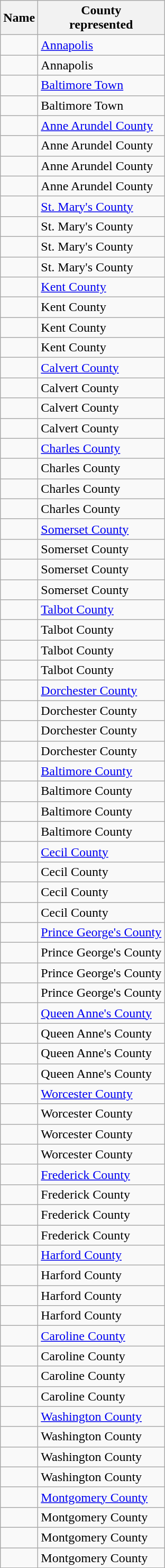<table class="sortable wikitable">
<tr>
<th>Name</th>
<th>County <br> represented</th>
</tr>
<tr>
<td></td>
<td><a href='#'>Annapolis</a></td>
</tr>
<tr>
<td></td>
<td>Annapolis</td>
</tr>
<tr>
<td></td>
<td><a href='#'>Baltimore Town</a></td>
</tr>
<tr>
<td></td>
<td>Baltimore Town</td>
</tr>
<tr>
<td></td>
<td><a href='#'>Anne Arundel County</a></td>
</tr>
<tr>
<td></td>
<td>Anne Arundel County</td>
</tr>
<tr>
<td></td>
<td>Anne Arundel County</td>
</tr>
<tr>
<td></td>
<td>Anne Arundel County</td>
</tr>
<tr>
<td></td>
<td><a href='#'>St. Mary's County</a></td>
</tr>
<tr>
<td></td>
<td>St. Mary's County</td>
</tr>
<tr>
<td></td>
<td>St. Mary's County</td>
</tr>
<tr>
<td></td>
<td>St. Mary's County</td>
</tr>
<tr>
<td></td>
<td><a href='#'>Kent County</a></td>
</tr>
<tr>
<td></td>
<td>Kent County</td>
</tr>
<tr>
<td></td>
<td>Kent County</td>
</tr>
<tr>
<td></td>
<td>Kent County</td>
</tr>
<tr>
<td></td>
<td><a href='#'>Calvert County</a></td>
</tr>
<tr>
<td></td>
<td>Calvert County</td>
</tr>
<tr>
<td></td>
<td>Calvert County</td>
</tr>
<tr>
<td></td>
<td>Calvert County</td>
</tr>
<tr>
<td></td>
<td><a href='#'>Charles County</a></td>
</tr>
<tr>
<td></td>
<td>Charles County</td>
</tr>
<tr>
<td></td>
<td>Charles County</td>
</tr>
<tr>
<td></td>
<td>Charles County</td>
</tr>
<tr>
<td></td>
<td><a href='#'>Somerset County</a></td>
</tr>
<tr>
<td></td>
<td>Somerset County</td>
</tr>
<tr>
<td></td>
<td>Somerset County</td>
</tr>
<tr>
<td></td>
<td>Somerset County</td>
</tr>
<tr>
<td></td>
<td><a href='#'>Talbot County</a></td>
</tr>
<tr>
<td></td>
<td>Talbot County</td>
</tr>
<tr>
<td></td>
<td>Talbot County</td>
</tr>
<tr>
<td></td>
<td>Talbot County</td>
</tr>
<tr>
<td></td>
<td><a href='#'>Dorchester County</a></td>
</tr>
<tr>
<td></td>
<td>Dorchester County</td>
</tr>
<tr>
<td></td>
<td>Dorchester County</td>
</tr>
<tr>
<td></td>
<td>Dorchester County</td>
</tr>
<tr>
<td></td>
<td><a href='#'>Baltimore County</a></td>
</tr>
<tr>
<td></td>
<td>Baltimore County</td>
</tr>
<tr>
<td></td>
<td>Baltimore County</td>
</tr>
<tr>
<td></td>
<td>Baltimore County</td>
</tr>
<tr>
<td></td>
<td><a href='#'>Cecil County</a></td>
</tr>
<tr>
<td></td>
<td>Cecil County</td>
</tr>
<tr>
<td></td>
<td>Cecil County</td>
</tr>
<tr>
<td></td>
<td>Cecil County</td>
</tr>
<tr>
<td></td>
<td><a href='#'>Prince George's County</a></td>
</tr>
<tr>
<td></td>
<td>Prince George's County</td>
</tr>
<tr>
<td></td>
<td>Prince George's County</td>
</tr>
<tr>
<td></td>
<td>Prince George's County</td>
</tr>
<tr>
<td></td>
<td><a href='#'>Queen Anne's County</a></td>
</tr>
<tr>
<td></td>
<td>Queen Anne's County</td>
</tr>
<tr>
<td></td>
<td>Queen Anne's County</td>
</tr>
<tr>
<td></td>
<td>Queen Anne's County</td>
</tr>
<tr>
<td></td>
<td><a href='#'>Worcester County</a></td>
</tr>
<tr>
<td></td>
<td>Worcester County</td>
</tr>
<tr>
<td></td>
<td>Worcester County</td>
</tr>
<tr>
<td></td>
<td>Worcester County</td>
</tr>
<tr>
<td></td>
<td><a href='#'>Frederick County</a></td>
</tr>
<tr>
<td></td>
<td>Frederick County</td>
</tr>
<tr>
<td></td>
<td>Frederick County</td>
</tr>
<tr>
<td></td>
<td>Frederick County</td>
</tr>
<tr>
<td></td>
<td><a href='#'>Harford County</a></td>
</tr>
<tr>
<td></td>
<td>Harford County</td>
</tr>
<tr>
<td></td>
<td>Harford County</td>
</tr>
<tr>
<td></td>
<td>Harford County</td>
</tr>
<tr>
<td></td>
<td><a href='#'>Caroline County</a></td>
</tr>
<tr>
<td></td>
<td>Caroline County</td>
</tr>
<tr>
<td></td>
<td>Caroline County</td>
</tr>
<tr>
<td></td>
<td>Caroline County</td>
</tr>
<tr>
<td></td>
<td><a href='#'>Washington County</a></td>
</tr>
<tr>
<td></td>
<td>Washington County</td>
</tr>
<tr>
<td></td>
<td>Washington County</td>
</tr>
<tr>
<td></td>
<td>Washington County</td>
</tr>
<tr>
<td></td>
<td><a href='#'>Montgomery County</a></td>
</tr>
<tr>
<td></td>
<td>Montgomery County</td>
</tr>
<tr>
<td></td>
<td>Montgomery County</td>
</tr>
<tr>
<td></td>
<td>Montgomery County</td>
</tr>
</table>
